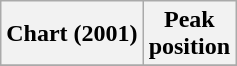<table class="wikitable sortable">
<tr>
<th align="left">Chart (2001)</th>
<th align="center">Peak<br>position</th>
</tr>
<tr>
</tr>
</table>
